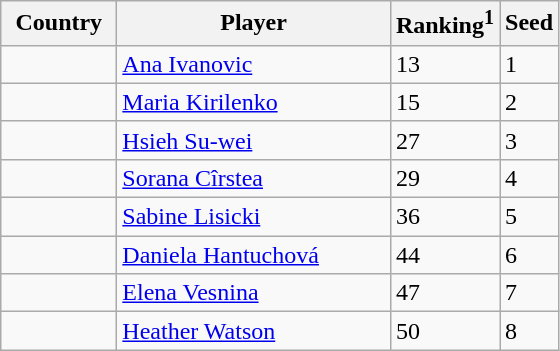<table class="sortable wikitable">
<tr>
<th width="70">Country</th>
<th width="175">Player</th>
<th>Ranking<sup>1</sup></th>
<th>Seed</th>
</tr>
<tr>
<td></td>
<td><a href='#'>Ana Ivanovic</a></td>
<td>13</td>
<td>1</td>
</tr>
<tr>
<td></td>
<td><a href='#'>Maria Kirilenko</a></td>
<td>15</td>
<td>2</td>
</tr>
<tr>
<td></td>
<td><a href='#'>Hsieh Su-wei</a></td>
<td>27</td>
<td>3</td>
</tr>
<tr>
<td></td>
<td><a href='#'>Sorana Cîrstea</a></td>
<td>29</td>
<td>4</td>
</tr>
<tr>
<td></td>
<td><a href='#'>Sabine Lisicki</a></td>
<td>36</td>
<td>5</td>
</tr>
<tr>
<td></td>
<td><a href='#'>Daniela Hantuchová</a></td>
<td>44</td>
<td>6</td>
</tr>
<tr>
<td></td>
<td><a href='#'>Elena Vesnina</a></td>
<td>47</td>
<td>7</td>
</tr>
<tr>
<td></td>
<td><a href='#'>Heather Watson</a></td>
<td>50</td>
<td>8</td>
</tr>
</table>
